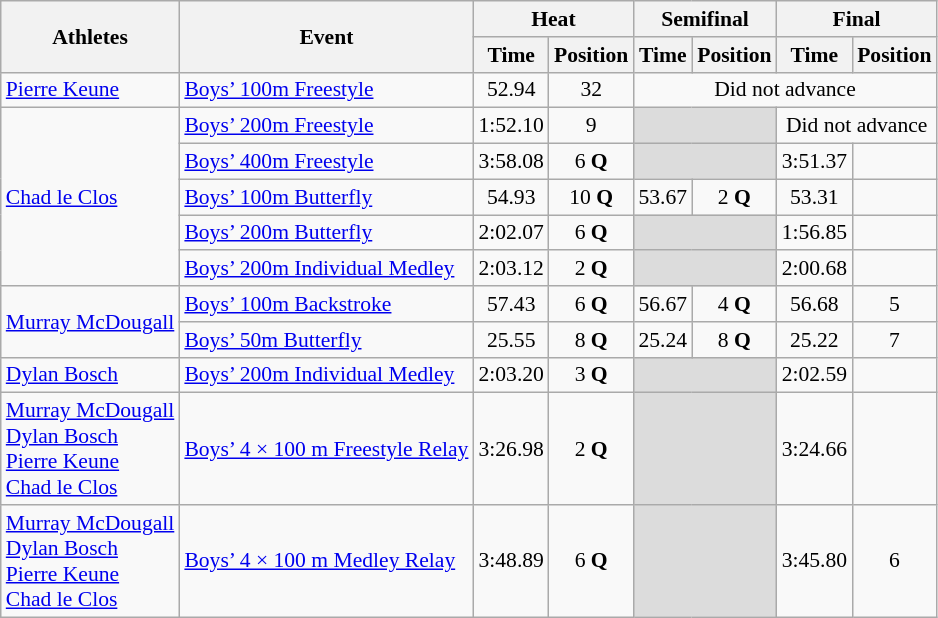<table class="wikitable" border="1" style="font-size:90%">
<tr>
<th rowspan=2>Athletes</th>
<th rowspan=2>Event</th>
<th colspan=2>Heat</th>
<th colspan=2>Semifinal</th>
<th colspan=2>Final</th>
</tr>
<tr>
<th>Time</th>
<th>Position</th>
<th>Time</th>
<th>Position</th>
<th>Time</th>
<th>Position</th>
</tr>
<tr>
<td rowspan=1><a href='#'>Pierre Keune</a></td>
<td><a href='#'>Boys’ 100m Freestyle</a></td>
<td align=center>52.94</td>
<td align=center>32</td>
<td colspan="4" align=center>Did not advance</td>
</tr>
<tr>
<td rowspan=5><a href='#'>Chad le Clos</a></td>
<td><a href='#'>Boys’ 200m Freestyle</a></td>
<td align=center>1:52.10</td>
<td align=center>9</td>
<td colspan=2 bgcolor=#DCDCDC></td>
<td colspan="2" align=center>Did not advance</td>
</tr>
<tr>
<td><a href='#'>Boys’ 400m Freestyle</a></td>
<td align=center>3:58.08</td>
<td align=center>6 <strong>Q</strong></td>
<td colspan=2 bgcolor=#DCDCDC></td>
<td align=center>3:51.37</td>
<td align=center></td>
</tr>
<tr>
<td><a href='#'>Boys’ 100m Butterfly</a></td>
<td align=center>54.93</td>
<td align=center>10 <strong>Q</strong></td>
<td align=center>53.67</td>
<td align=center>2 <strong>Q</strong></td>
<td align=center>53.31</td>
<td align=center></td>
</tr>
<tr>
<td><a href='#'>Boys’ 200m Butterfly</a></td>
<td align=center>2:02.07</td>
<td align=center>6 <strong>Q</strong></td>
<td colspan=2 bgcolor=#DCDCDC></td>
<td align=center>1:56.85</td>
<td align=center></td>
</tr>
<tr>
<td><a href='#'>Boys’ 200m Individual Medley</a></td>
<td align=center>2:03.12</td>
<td align=center>2 <strong>Q</strong></td>
<td colspan=2 bgcolor=#DCDCDC></td>
<td align=center>2:00.68</td>
<td align=center></td>
</tr>
<tr>
<td rowspan=2><a href='#'>Murray McDougall</a></td>
<td><a href='#'>Boys’ 100m Backstroke</a></td>
<td align=center>57.43</td>
<td align=center>6 <strong>Q</strong></td>
<td align=center>56.67</td>
<td align=center>4 <strong>Q</strong></td>
<td align=center>56.68</td>
<td align=center>5</td>
</tr>
<tr>
<td><a href='#'>Boys’ 50m Butterfly</a></td>
<td align=center>25.55</td>
<td align=center>8 <strong>Q</strong></td>
<td align=center>25.24</td>
<td align=center>8 <strong>Q</strong></td>
<td align=center>25.22</td>
<td align=center>7</td>
</tr>
<tr>
<td rowspan=1><a href='#'>Dylan Bosch</a></td>
<td><a href='#'>Boys’ 200m Individual Medley</a></td>
<td align=center>2:03.20</td>
<td align=center>3 <strong>Q</strong></td>
<td colspan=2 bgcolor=#DCDCDC></td>
<td align=center>2:02.59</td>
<td align=center></td>
</tr>
<tr>
<td><a href='#'>Murray McDougall</a><br><a href='#'>Dylan Bosch</a><br><a href='#'>Pierre Keune</a><br><a href='#'>Chad le Clos</a></td>
<td><a href='#'>Boys’ 4 × 100 m Freestyle Relay</a></td>
<td align=center>3:26.98</td>
<td align=center>2 <strong>Q</strong></td>
<td colspan=2 bgcolor=#DCDCDC></td>
<td align=center>3:24.66</td>
<td align=center></td>
</tr>
<tr>
<td><a href='#'>Murray McDougall</a><br><a href='#'>Dylan Bosch</a><br><a href='#'>Pierre Keune</a><br><a href='#'>Chad le Clos</a></td>
<td><a href='#'>Boys’ 4 × 100 m Medley Relay</a></td>
<td align=center>3:48.89</td>
<td align=center>6 <strong>Q</strong></td>
<td colspan=2 bgcolor=#DCDCDC></td>
<td align=center>3:45.80</td>
<td align=center>6</td>
</tr>
</table>
